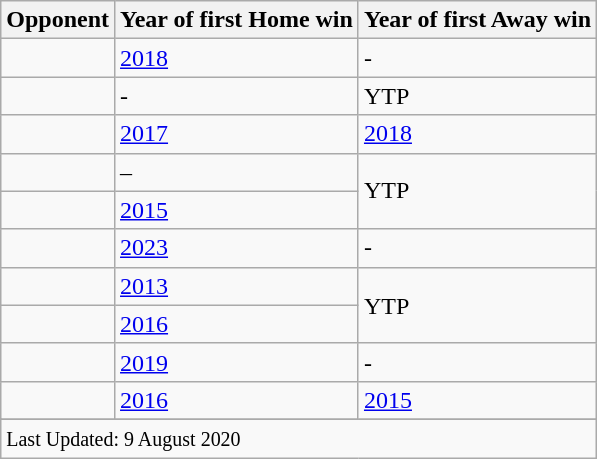<table class="wikitable plainrowheaders sortable">
<tr>
<th>Opponent</th>
<th>Year of first Home win</th>
<th>Year of first Away win</th>
</tr>
<tr>
<td></td>
<td><a href='#'>2018</a></td>
<td colspan=2>-</td>
</tr>
<tr>
<td></td>
<td>-</td>
<td>YTP</td>
</tr>
<tr>
<td></td>
<td><a href='#'>2017</a></td>
<td><a href='#'>2018</a></td>
</tr>
<tr>
<td></td>
<td>–</td>
<td rowspan=2>YTP</td>
</tr>
<tr>
<td></td>
<td><a href='#'>2015</a></td>
</tr>
<tr>
<td></td>
<td><a href='#'>2023</a></td>
<td>-</td>
</tr>
<tr>
<td></td>
<td><a href='#'>2013</a></td>
<td rowspan=2>YTP</td>
</tr>
<tr>
<td></td>
<td><a href='#'>2016</a></td>
</tr>
<tr>
<td></td>
<td><a href='#'>2019</a></td>
<td>-</td>
</tr>
<tr>
<td></td>
<td><a href='#'>2016</a></td>
<td><a href='#'>2015</a></td>
</tr>
<tr>
</tr>
<tr class=sortbottom>
<td colspan=3><small>Last Updated: 9 August 2020</small></td>
</tr>
</table>
